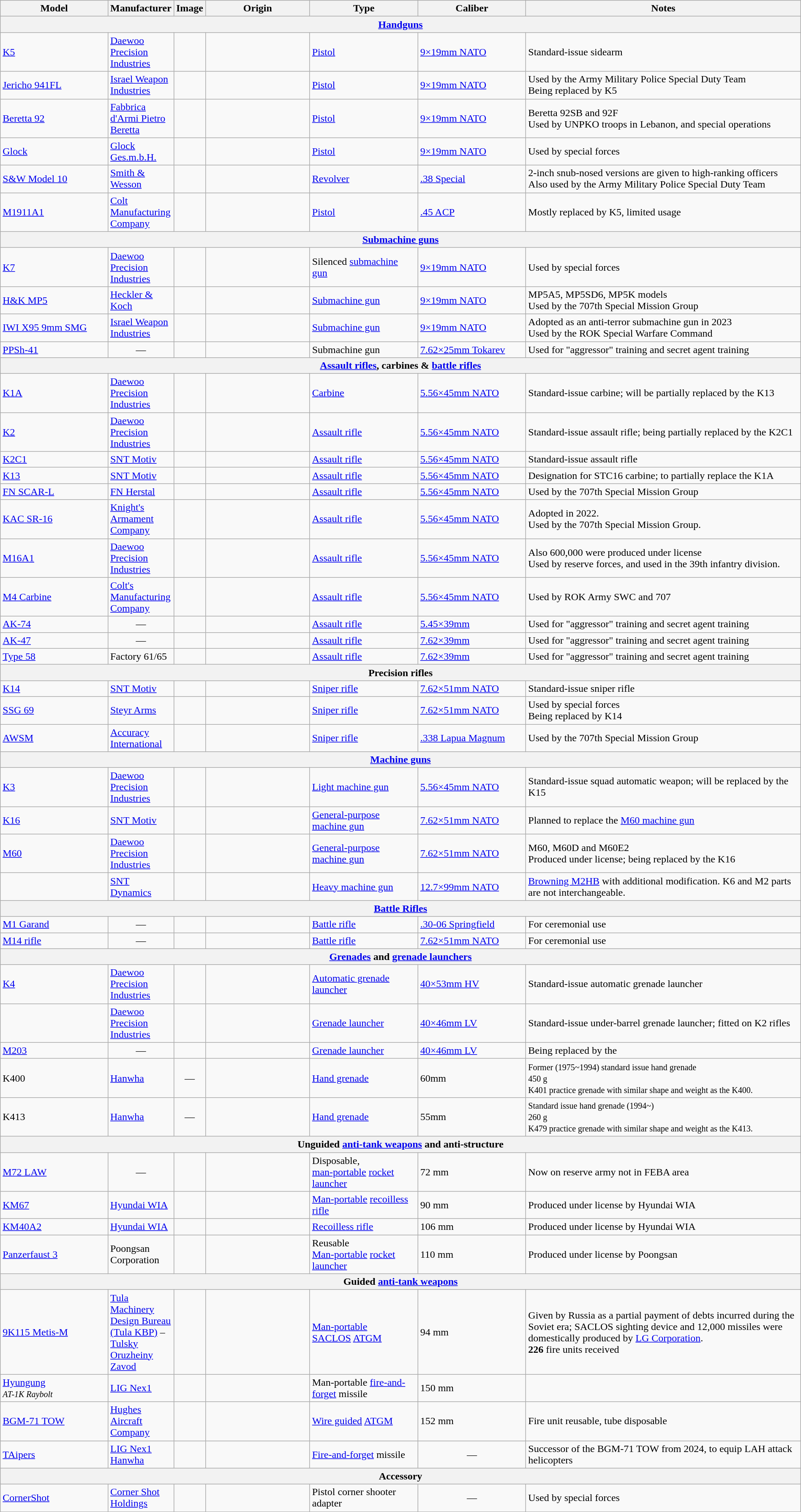<table class="wikitable" style="width:100%;">
<tr>
<th style="width:15%;">Model</th>
<th>Manufacturer</th>
<th style="width:0;">Image</th>
<th style="width:15%;">Origin</th>
<th style="width:15%;">Type</th>
<th style="width:15%;">Caliber</th>
<th style="width:40%;">Notes</th>
</tr>
<tr>
<th colspan="7" style="align: center;"><a href='#'>Handguns</a></th>
</tr>
<tr>
<td><a href='#'>K5</a></td>
<td><a href='#'>Daewoo Precision Industries</a></td>
<td></td>
<td></td>
<td><a href='#'>Pistol</a></td>
<td><a href='#'>9×19mm NATO</a></td>
<td>Standard-issue sidearm</td>
</tr>
<tr>
<td><a href='#'>Jericho 941FL</a></td>
<td><a href='#'>Israel Weapon Industries</a></td>
<td></td>
<td></td>
<td><a href='#'>Pistol</a></td>
<td><a href='#'>9×19mm NATO</a></td>
<td>Used by the Army Military Police Special Duty Team<br>Being replaced by K5</td>
</tr>
<tr>
<td><a href='#'>Beretta 92</a></td>
<td><a href='#'>Fabbrica d'Armi Pietro Beretta</a></td>
<td></td>
<td></td>
<td><a href='#'>Pistol</a></td>
<td><a href='#'>9×19mm NATO</a></td>
<td>Beretta 92SB and 92F<br>Used by UNPKO troops in Lebanon, and special operations</td>
</tr>
<tr>
<td><a href='#'>Glock</a></td>
<td><a href='#'>Glock Ges.m.b.H.</a></td>
<td></td>
<td></td>
<td><a href='#'>Pistol</a></td>
<td><a href='#'>9×19mm NATO</a></td>
<td>Used by special forces</td>
</tr>
<tr>
<td><a href='#'>S&W Model 10</a></td>
<td><a href='#'>Smith & Wesson</a></td>
<td></td>
<td></td>
<td><a href='#'>Revolver</a></td>
<td><a href='#'>.38 Special</a></td>
<td>2-inch snub-nosed versions are given to high-ranking officers<br>Also used by the Army Military Police Special Duty Team</td>
</tr>
<tr>
<td><a href='#'>M1911A1</a></td>
<td><a href='#'>Colt Manufacturing Company</a></td>
<td></td>
<td></td>
<td><a href='#'>Pistol</a></td>
<td><a href='#'>.45 ACP</a></td>
<td>Mostly replaced by K5, limited usage</td>
</tr>
<tr>
<th colspan="7" style="align: center;"><a href='#'>Submachine guns</a></th>
</tr>
<tr>
<td><a href='#'>K7</a></td>
<td><a href='#'>Daewoo Precision Industries</a></td>
<td></td>
<td></td>
<td>Silenced <a href='#'>submachine gun</a></td>
<td><a href='#'>9×19mm NATO</a></td>
<td>Used by special forces</td>
</tr>
<tr>
<td><a href='#'>H&K MP5</a></td>
<td><a href='#'>Heckler & Koch</a></td>
<td></td>
<td></td>
<td><a href='#'>Submachine gun</a></td>
<td><a href='#'>9×19mm NATO</a></td>
<td>MP5A5, MP5SD6, MP5K models<br>Used by the 707th Special Mission Group</td>
</tr>
<tr>
<td><a href='#'>IWI X95 9mm SMG</a></td>
<td><a href='#'>Israel Weapon Industries</a></td>
<td></td>
<td></td>
<td><a href='#'>Submachine gun</a></td>
<td><a href='#'>9×19mm NATO</a></td>
<td>Adopted as an anti-terror submachine gun in 2023<br>Used by the ROK Special Warfare Command</td>
</tr>
<tr>
<td><a href='#'>PPSh-41</a></td>
<td style="text-align: center;">—</td>
<td></td>
<td></td>
<td>Submachine gun</td>
<td><a href='#'>7.62×25mm Tokarev</a></td>
<td>Used for "aggressor" training and secret agent training</td>
</tr>
<tr>
<th colspan="7" style="align: center;"><a href='#'>Assault rifles</a>, carbines & <a href='#'>battle rifles</a></th>
</tr>
<tr>
<td><a href='#'>K1A</a></td>
<td><a href='#'>Daewoo Precision Industries</a></td>
<td></td>
<td></td>
<td><a href='#'>Carbine</a></td>
<td><a href='#'>5.56×45mm NATO</a></td>
<td>Standard-issue carbine; will be partially replaced by the K13</td>
</tr>
<tr>
<td><a href='#'>K2</a></td>
<td><a href='#'>Daewoo Precision Industries</a></td>
<td></td>
<td></td>
<td><a href='#'>Assault rifle</a></td>
<td><a href='#'>5.56×45mm NATO</a></td>
<td>Standard-issue assault rifle; being partially replaced by the K2C1</td>
</tr>
<tr>
<td><a href='#'>K2C1</a></td>
<td><a href='#'>SNT Motiv</a></td>
<td></td>
<td></td>
<td><a href='#'>Assault rifle</a></td>
<td><a href='#'>5.56×45mm NATO</a></td>
<td>Standard-issue assault rifle</td>
</tr>
<tr>
<td><a href='#'>K13</a></td>
<td><a href='#'>SNT Motiv</a></td>
<td></td>
<td></td>
<td><a href='#'>Assault rifle</a></td>
<td><a href='#'>5.56×45mm NATO</a></td>
<td>Designation for STC16 carbine; to partially replace the K1A</td>
</tr>
<tr>
<td><a href='#'>FN SCAR-L</a></td>
<td><a href='#'>FN Herstal</a></td>
<td></td>
<td></td>
<td><a href='#'>Assault rifle</a></td>
<td><a href='#'>5.56×45mm NATO</a></td>
<td>Used by the 707th Special Mission Group</td>
</tr>
<tr>
<td><a href='#'>KAC SR-16</a></td>
<td><a href='#'>Knight's Armament Company</a></td>
<td></td>
<td></td>
<td><a href='#'>Assault rifle</a></td>
<td><a href='#'>5.56×45mm NATO</a></td>
<td>Adopted in 2022.<br>Used by the 707th Special Mission Group.</td>
</tr>
<tr>
<td><a href='#'>M16A1</a></td>
<td><a href='#'>Daewoo Precision Industries</a></td>
<td></td>
<td></td>
<td><a href='#'>Assault rifle</a></td>
<td><a href='#'>5.56×45mm NATO</a></td>
<td>Also 600,000 were produced under license<br>Used by reserve forces, and used in the 39th infantry division.</td>
</tr>
<tr>
<td><a href='#'>M4 Carbine</a></td>
<td><a href='#'>Colt's Manufacturing Company</a></td>
<td></td>
<td></td>
<td><a href='#'>Assault rifle</a></td>
<td><a href='#'>5.56×45mm NATO</a></td>
<td>Used by ROK Army SWC and 707</td>
</tr>
<tr>
<td><a href='#'>AK-74</a></td>
<td style="text-align: center;">—</td>
<td style="text-align: center;"></td>
<td> </td>
<td><a href='#'>Assault rifle</a></td>
<td><a href='#'>5.45×39mm</a></td>
<td>Used for "aggressor" training and secret agent training</td>
</tr>
<tr>
<td><a href='#'>AK-47</a></td>
<td style="text-align: center;">—</td>
<td style="text-align: center;"></td>
<td></td>
<td><a href='#'>Assault rifle</a></td>
<td><a href='#'>7.62×39mm</a></td>
<td>Used for "aggressor" training and secret agent training</td>
</tr>
<tr>
<td><a href='#'>Type 58</a></td>
<td>Factory 61/65</td>
<td></td>
<td></td>
<td><a href='#'>Assault rifle</a></td>
<td><a href='#'>7.62×39mm</a></td>
<td>Used for "aggressor" training and secret agent training</td>
</tr>
<tr>
<th colspan="7" style="align: center;">Precision rifles</th>
</tr>
<tr>
<td><a href='#'>K14</a></td>
<td><a href='#'>SNT Motiv</a></td>
<td></td>
<td></td>
<td><a href='#'>Sniper rifle</a></td>
<td><a href='#'>7.62×51mm NATO</a></td>
<td>Standard-issue sniper rifle</td>
</tr>
<tr>
<td><a href='#'>SSG 69</a></td>
<td><a href='#'>Steyr Arms</a></td>
<td></td>
<td></td>
<td><a href='#'>Sniper rifle</a></td>
<td><a href='#'>7.62×51mm NATO</a></td>
<td>Used by special forces<br>Being replaced by K14</td>
</tr>
<tr>
<td><a href='#'>AWSM</a></td>
<td><a href='#'>Accuracy International</a></td>
<td></td>
<td></td>
<td><a href='#'>Sniper rifle</a></td>
<td><a href='#'>.338 Lapua Magnum</a></td>
<td>Used by the 707th Special Mission Group</td>
</tr>
<tr>
<th colspan="7" style="align: center;"><a href='#'>Machine guns</a></th>
</tr>
<tr>
<td><a href='#'>K3</a></td>
<td><a href='#'>Daewoo Precision Industries</a></td>
<td></td>
<td></td>
<td><a href='#'>Light machine gun</a></td>
<td><a href='#'>5.56×45mm NATO</a></td>
<td>Standard-issue squad automatic weapon; will be replaced by the K15</td>
</tr>
<tr>
<td><a href='#'>K16</a></td>
<td><a href='#'>SNT Motiv</a></td>
<td></td>
<td></td>
<td><a href='#'>General-purpose machine gun</a></td>
<td><a href='#'>7.62×51mm NATO</a></td>
<td>Planned to replace the <a href='#'>M60 machine gun</a></td>
</tr>
<tr>
<td><a href='#'>M60</a></td>
<td><a href='#'>Daewoo Precision Industries</a></td>
<td></td>
<td><br></td>
<td><a href='#'>General-purpose machine gun</a></td>
<td><a href='#'>7.62×51mm NATO</a></td>
<td>M60, M60D and M60E2<br>Produced under license; being replaced by the K16</td>
</tr>
<tr>
<td></td>
<td><a href='#'>SNT Dynamics</a></td>
<td></td>
<td></td>
<td><a href='#'>Heavy machine gun</a></td>
<td><a href='#'>12.7×99mm NATO</a></td>
<td><a href='#'>Browning M2HB</a> with additional modification. K6 and M2 parts are not interchangeable.</td>
</tr>
<tr>
<th colspan="7"><a href='#'> Battle Rifles</a></th>
</tr>
<tr>
<td><a href='#'>M1 Garand</a></td>
<td style="text-align: center;">—</td>
<td></td>
<td></td>
<td><a href='#'>Battle rifle</a></td>
<td><a href='#'>.30-06 Springfield</a></td>
<td>For ceremonial use</td>
</tr>
<tr>
<td><a href='#'>M14 rifle</a></td>
<td style="text-align: center;">—</td>
<td></td>
<td></td>
<td><a href='#'>Battle rifle</a></td>
<td><a href='#'>7.62×51mm NATO</a></td>
<td>For ceremonial use</td>
</tr>
<tr>
<th colspan="7" style="align: center;"><a href='#'>Grenades</a> and <a href='#'>grenade launchers</a></th>
</tr>
<tr>
<td><a href='#'>K4</a></td>
<td><a href='#'>Daewoo Precision Industries</a></td>
<td></td>
<td></td>
<td><a href='#'>Automatic grenade launcher</a></td>
<td><a href='#'>40×53mm HV</a></td>
<td>Standard-issue automatic grenade launcher</td>
</tr>
<tr>
<td></td>
<td><a href='#'>Daewoo Precision Industries</a></td>
<td></td>
<td></td>
<td><a href='#'>Grenade launcher</a></td>
<td><a href='#'>40×46mm LV</a></td>
<td>Standard-issue under-barrel grenade launcher; fitted on K2 rifles</td>
</tr>
<tr>
<td><a href='#'>M203</a></td>
<td style="text-align: center;">—</td>
<td></td>
<td></td>
<td><a href='#'>Grenade launcher</a></td>
<td><a href='#'>40×46mm LV</a></td>
<td>Being replaced by the </td>
</tr>
<tr>
<td>K400</td>
<td><a href='#'>Hanwha</a></td>
<td style="text-align: center;">—</td>
<td></td>
<td><a href='#'>Hand grenade</a></td>
<td>60mm </td>
<td><small>Former (1975~1994) standard issue hand grenade <br> 450 g<br>K401 practice grenade with similar shape and weight as the K400.</small></td>
</tr>
<tr>
<td>K413</td>
<td><a href='#'>Hanwha</a></td>
<td style="text-align: center;">—</td>
<td></td>
<td><a href='#'>Hand grenade</a></td>
<td>55mm </td>
<td><small>Standard issue hand grenade (1994~)<br> 260 g <br>K479 practice grenade with similar shape and weight as the K413.</small></td>
</tr>
<tr>
<th colspan="7" style="align: center;">Unguided <a href='#'>anti-tank weapons</a> and anti-structure</th>
</tr>
<tr>
<td><a href='#'>M72 LAW</a></td>
<td style="text-align: center;">—</td>
<td></td>
<td><br></td>
<td>Disposable,<br><a href='#'>man-portable</a> <a href='#'>rocket launcher</a></td>
<td>72 mm</td>
<td>Now on reserve army not in FEBA area</td>
</tr>
<tr>
<td><a href='#'>KM67</a></td>
<td><a href='#'>Hyundai WIA</a></td>
<td></td>
<td><br></td>
<td><a href='#'>Man-portable</a> <a href='#'>recoilless rifle</a></td>
<td>90 mm</td>
<td>Produced under license by Hyundai WIA</td>
</tr>
<tr>
<td><a href='#'>KM40A2</a></td>
<td><a href='#'>Hyundai WIA</a></td>
<td></td>
<td><br></td>
<td><a href='#'>Recoilless rifle</a></td>
<td>106 mm</td>
<td>Produced under license by Hyundai WIA</td>
</tr>
<tr>
<td><a href='#'>Panzerfaust 3</a></td>
<td>Poongsan Corporation</td>
<td></td>
<td><br></td>
<td>Reusable<br><a href='#'>Man-portable</a> <a href='#'>rocket launcher</a></td>
<td>110 mm</td>
<td>Produced under license by Poongsan</td>
</tr>
<tr>
<th colspan="7">Guided <a href='#'>anti-tank weapons</a></th>
</tr>
<tr>
<td><a href='#'>9K115 Metis-M</a></td>
<td><a href='#'>Tula Machinery Design Bureau (Tula KBP)</a> – <a href='#'>Tulsky Oruzheiny Zavod</a></td>
<td></td>
<td></td>
<td><a href='#'>Man-portable</a><br><a href='#'>SACLOS</a>  <a href='#'>ATGM</a></td>
<td>94 mm</td>
<td>Given by Russia as a partial payment of debts incurred during the Soviet era; SACLOS sighting device and 12,000 missiles were domestically produced by <a href='#'>LG Corporation</a>.<br><strong>226</strong> fire units received</td>
</tr>
<tr>
<td><a href='#'>Hyungung</a><br><em><small>AT-1K Raybolt</small></em></td>
<td><a href='#'>LIG Nex1</a></td>
<td></td>
<td></td>
<td>Man-portable <a href='#'>fire-and-forget</a> missile</td>
<td>150 mm</td>
<td></td>
</tr>
<tr>
<td><a href='#'>BGM-71 TOW</a></td>
<td><a href='#'>Hughes Aircraft Company</a></td>
<td></td>
<td></td>
<td><a href='#'>Wire guided</a> <a href='#'>ATGM</a></td>
<td>152 mm</td>
<td>Fire unit reusable, tube disposable</td>
</tr>
<tr>
<td><a href='#'>TAipers</a></td>
<td><a href='#'>LIG Nex1</a><br><a href='#'>Hanwha</a></td>
<td></td>
<td></td>
<td><a href='#'>Fire-and-forget</a> missile</td>
<td style="text-align: center;">—</td>
<td>Successor of the BGM-71 TOW from 2024, to equip LAH attack helicopters</td>
</tr>
<tr>
<th colspan="7">Accessory</th>
</tr>
<tr>
<td><a href='#'>CornerShot</a></td>
<td><a href='#'>Corner Shot Holdings</a></td>
<td></td>
<td></td>
<td>Pistol corner shooter adapter</td>
<td style="text-align: center;">—</td>
<td>Used by special forces</td>
</tr>
</table>
